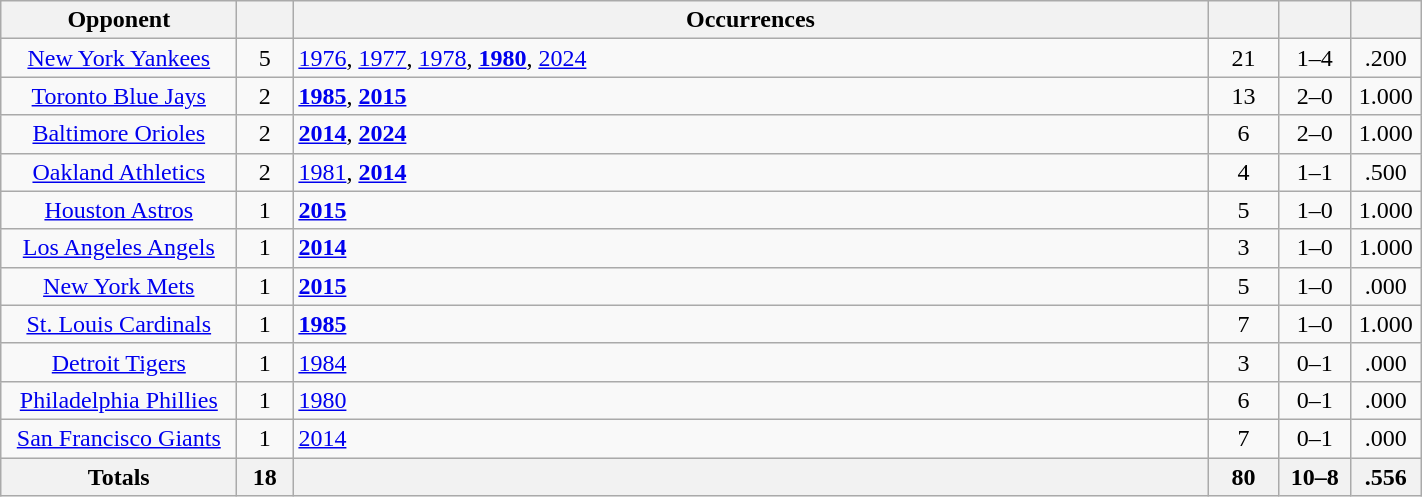<table class="wikitable sortable" style="text-align: center; width: 75%;">
<tr>
<th width="150">Opponent</th>
<th width="30"></th>
<th>Occurrences</th>
<th width="40"></th>
<th width="40"></th>
<th width="40"></th>
</tr>
<tr>
<td><a href='#'>New York Yankees</a></td>
<td>5</td>
<td align=left><a href='#'>1976</a>, <a href='#'>1977</a>, <a href='#'>1978</a>, <strong><a href='#'>1980</a></strong>, <a href='#'>2024</a></td>
<td>21</td>
<td>1–4</td>
<td>.200</td>
</tr>
<tr>
<td><a href='#'>Toronto Blue Jays</a></td>
<td>2</td>
<td align=left><strong><a href='#'>1985</a></strong>, <strong><a href='#'>2015</a></strong></td>
<td>13</td>
<td>2–0</td>
<td>1.000</td>
</tr>
<tr>
<td><a href='#'>Baltimore Orioles</a></td>
<td>2</td>
<td align=left><strong><a href='#'>2014</a></strong>, <strong><a href='#'>2024</a></strong></td>
<td>6</td>
<td>2–0</td>
<td>1.000</td>
</tr>
<tr>
<td><a href='#'>Oakland Athletics</a></td>
<td>2</td>
<td align=left><a href='#'>1981</a>, <strong><a href='#'>2014</a></strong></td>
<td>4</td>
<td>1–1</td>
<td>.500</td>
</tr>
<tr>
<td><a href='#'>Houston Astros</a></td>
<td>1</td>
<td align=left><strong><a href='#'>2015</a></strong></td>
<td>5</td>
<td>1–0</td>
<td>1.000</td>
</tr>
<tr>
<td><a href='#'>Los Angeles Angels</a></td>
<td>1</td>
<td align=left><strong><a href='#'>2014</a></strong></td>
<td>3</td>
<td>1–0</td>
<td>1.000</td>
</tr>
<tr>
<td><a href='#'>New York Mets</a></td>
<td>1</td>
<td align=left><strong><a href='#'>2015</a></strong></td>
<td>5</td>
<td>1–0</td>
<td>.000</td>
</tr>
<tr>
<td><a href='#'>St. Louis Cardinals</a></td>
<td>1</td>
<td align=left><strong><a href='#'>1985</a></strong></td>
<td>7</td>
<td>1–0</td>
<td>1.000</td>
</tr>
<tr>
<td><a href='#'>Detroit Tigers</a></td>
<td>1</td>
<td align=left><a href='#'>1984</a></td>
<td>3</td>
<td>0–1</td>
<td>.000</td>
</tr>
<tr>
<td><a href='#'>Philadelphia Phillies</a></td>
<td>1</td>
<td align=left><a href='#'>1980</a></td>
<td>6</td>
<td>0–1</td>
<td>.000</td>
</tr>
<tr>
<td><a href='#'>San Francisco Giants</a></td>
<td>1</td>
<td align=left><a href='#'>2014</a></td>
<td>7</td>
<td>0–1</td>
<td>.000</td>
</tr>
<tr>
<th width="150">Totals</th>
<th width="30">18</th>
<th></th>
<th width="40">80</th>
<th width="40">10–8</th>
<th width="40">.556</th>
</tr>
</table>
